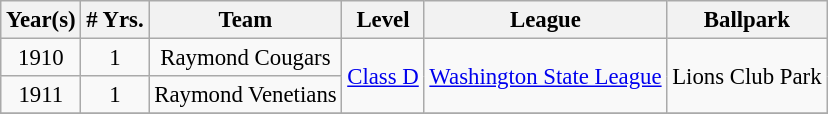<table class="wikitable" style="text-align:center; font-size: 95%;">
<tr>
<th>Year(s)</th>
<th># Yrs.</th>
<th>Team</th>
<th>Level</th>
<th>League</th>
<th>Ballpark</th>
</tr>
<tr>
<td>1910</td>
<td>1</td>
<td>Raymond Cougars</td>
<td rowspan=2><a href='#'>Class D</a></td>
<td rowspan=2><a href='#'>Washington State League</a></td>
<td rowspan=2>Lions Club Park</td>
</tr>
<tr>
<td>1911</td>
<td>1</td>
<td>Raymond Venetians</td>
</tr>
<tr>
</tr>
</table>
